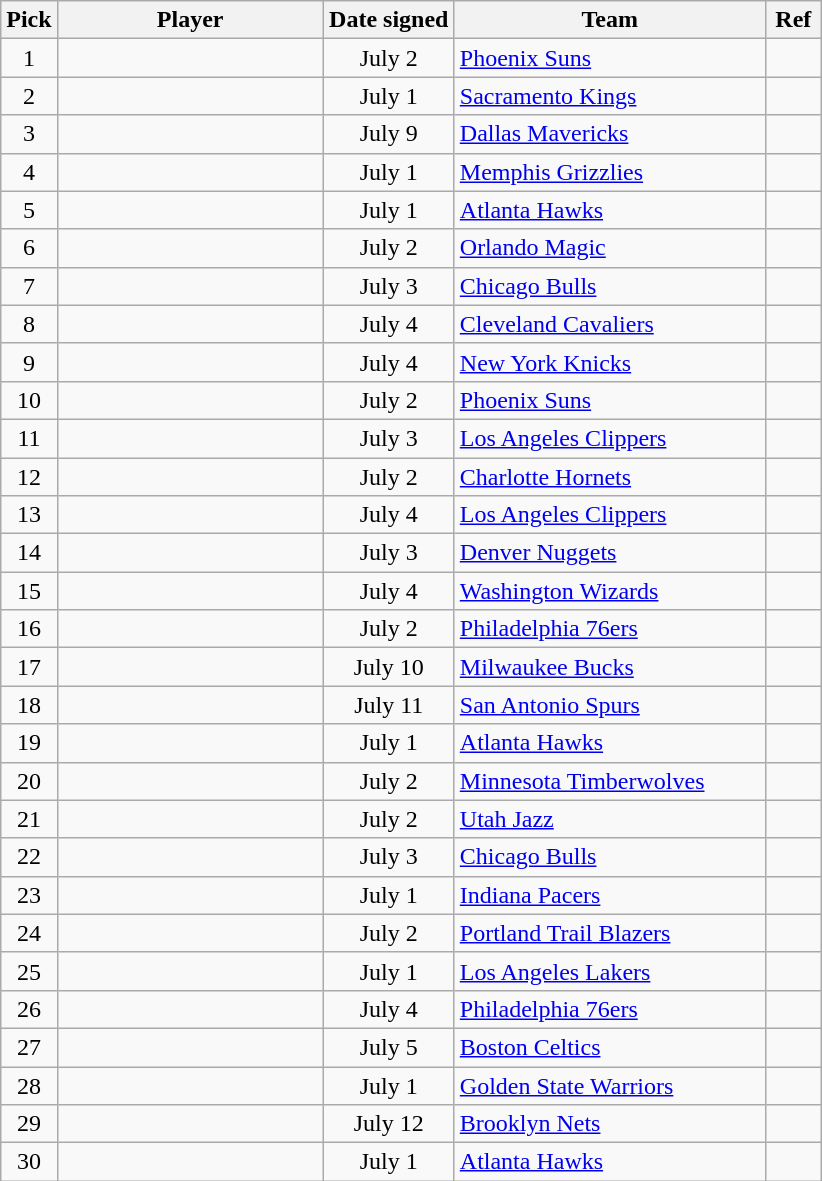<table class="wikitable sortable" style="text-align:left">
<tr>
<th style="width:30px">Pick</th>
<th style="width:170px">Player</th>
<th style="width:80px">Date signed</th>
<th style="width:200px">Team</th>
<th class="unsortable" style="width:30px">Ref</th>
</tr>
<tr>
<td align=center>1</td>
<td></td>
<td align=center>July 2</td>
<td><a href='#'>Phoenix Suns</a></td>
<td align=center></td>
</tr>
<tr>
<td align=center>2</td>
<td></td>
<td align=center>July 1</td>
<td><a href='#'>Sacramento Kings</a></td>
<td align=center></td>
</tr>
<tr>
<td align=center>3</td>
<td></td>
<td align=center>July 9</td>
<td><a href='#'>Dallas Mavericks</a></td>
<td align=center></td>
</tr>
<tr>
<td align=center>4</td>
<td></td>
<td align=center>July 1</td>
<td><a href='#'>Memphis Grizzlies</a></td>
<td align=center></td>
</tr>
<tr>
<td align=center>5</td>
<td></td>
<td align=center>July 1</td>
<td><a href='#'>Atlanta Hawks</a></td>
<td align=center></td>
</tr>
<tr>
<td align=center>6</td>
<td></td>
<td align=center>July 2</td>
<td><a href='#'>Orlando Magic</a></td>
<td align=center></td>
</tr>
<tr>
<td align=center>7</td>
<td></td>
<td align=center>July 3</td>
<td><a href='#'>Chicago Bulls</a></td>
<td align=center></td>
</tr>
<tr>
<td align=center>8</td>
<td></td>
<td align=center>July 4</td>
<td><a href='#'>Cleveland Cavaliers</a></td>
<td align=center></td>
</tr>
<tr>
<td align=center>9</td>
<td></td>
<td align=center>July 4</td>
<td><a href='#'>New York Knicks</a></td>
<td align=center></td>
</tr>
<tr>
<td align=center>10</td>
<td></td>
<td align=center>July 2</td>
<td><a href='#'>Phoenix Suns</a></td>
<td align=center></td>
</tr>
<tr>
<td align=center>11</td>
<td></td>
<td align=center>July 3</td>
<td><a href='#'>Los Angeles Clippers</a></td>
<td align=center></td>
</tr>
<tr>
<td align=center>12</td>
<td></td>
<td align=center>July 2</td>
<td><a href='#'>Charlotte Hornets</a></td>
<td align=center></td>
</tr>
<tr>
<td align=center>13</td>
<td></td>
<td align=center>July 4</td>
<td><a href='#'>Los Angeles Clippers</a></td>
<td align=center></td>
</tr>
<tr>
<td align=center>14</td>
<td></td>
<td align=center>July 3</td>
<td><a href='#'>Denver Nuggets</a></td>
<td align=center></td>
</tr>
<tr>
<td align=center>15</td>
<td></td>
<td align=center>July 4</td>
<td><a href='#'>Washington Wizards</a></td>
<td align=center></td>
</tr>
<tr>
<td align=center>16</td>
<td></td>
<td align=center>July 2</td>
<td><a href='#'>Philadelphia 76ers</a></td>
<td align=center></td>
</tr>
<tr>
<td align=center>17</td>
<td></td>
<td align=center>July 10</td>
<td><a href='#'>Milwaukee Bucks</a></td>
<td align=center></td>
</tr>
<tr>
<td align=center>18</td>
<td></td>
<td align=center>July 11</td>
<td><a href='#'>San Antonio Spurs</a></td>
<td align=center></td>
</tr>
<tr>
<td align=center>19</td>
<td></td>
<td align=center>July 1</td>
<td><a href='#'>Atlanta Hawks</a></td>
<td align=center></td>
</tr>
<tr>
<td align=center>20</td>
<td></td>
<td align=center>July 2</td>
<td><a href='#'>Minnesota Timberwolves</a></td>
<td align=center></td>
</tr>
<tr>
<td align=center>21</td>
<td></td>
<td align=center>July 2</td>
<td><a href='#'>Utah Jazz</a></td>
<td align=center></td>
</tr>
<tr>
<td align=center>22</td>
<td></td>
<td align=center>July 3</td>
<td><a href='#'>Chicago Bulls</a></td>
<td align=center></td>
</tr>
<tr>
<td align=center>23</td>
<td></td>
<td align=center>July 1</td>
<td><a href='#'>Indiana Pacers</a></td>
<td align=center></td>
</tr>
<tr>
<td align=center>24</td>
<td></td>
<td align=center>July 2</td>
<td><a href='#'>Portland Trail Blazers</a></td>
<td align=center></td>
</tr>
<tr>
<td align=center>25</td>
<td></td>
<td align=center>July 1</td>
<td><a href='#'>Los Angeles Lakers</a></td>
<td align=center></td>
</tr>
<tr>
<td align=center>26</td>
<td></td>
<td align=center>July 4</td>
<td><a href='#'>Philadelphia 76ers</a></td>
<td align=center></td>
</tr>
<tr>
<td align=center>27</td>
<td></td>
<td align=center>July 5</td>
<td><a href='#'>Boston Celtics</a></td>
<td align=center></td>
</tr>
<tr>
<td align=center>28</td>
<td></td>
<td align=center>July 1</td>
<td><a href='#'>Golden State Warriors</a></td>
<td align=center></td>
</tr>
<tr>
<td align=center>29</td>
<td></td>
<td align=center>July 12</td>
<td><a href='#'>Brooklyn Nets</a></td>
<td align=center></td>
</tr>
<tr>
<td align=center>30</td>
<td></td>
<td align=center>July 1</td>
<td><a href='#'>Atlanta Hawks</a></td>
<td align=center></td>
</tr>
</table>
